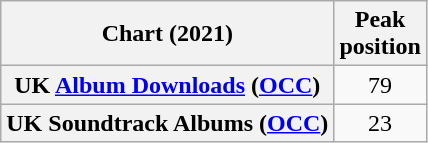<table class="wikitable sortable plainrowheaders" style="text-align:center">
<tr>
<th scope="col">Chart (2021)</th>
<th scope="col">Peak<br>position</th>
</tr>
<tr>
<th scope="row">UK <a href='#'>Album Downloads</a> (<a href='#'>OCC</a>)</th>
<td>79</td>
</tr>
<tr>
<th scope="row">UK Soundtrack Albums (<a href='#'>OCC</a>)</th>
<td>23</td>
</tr>
</table>
